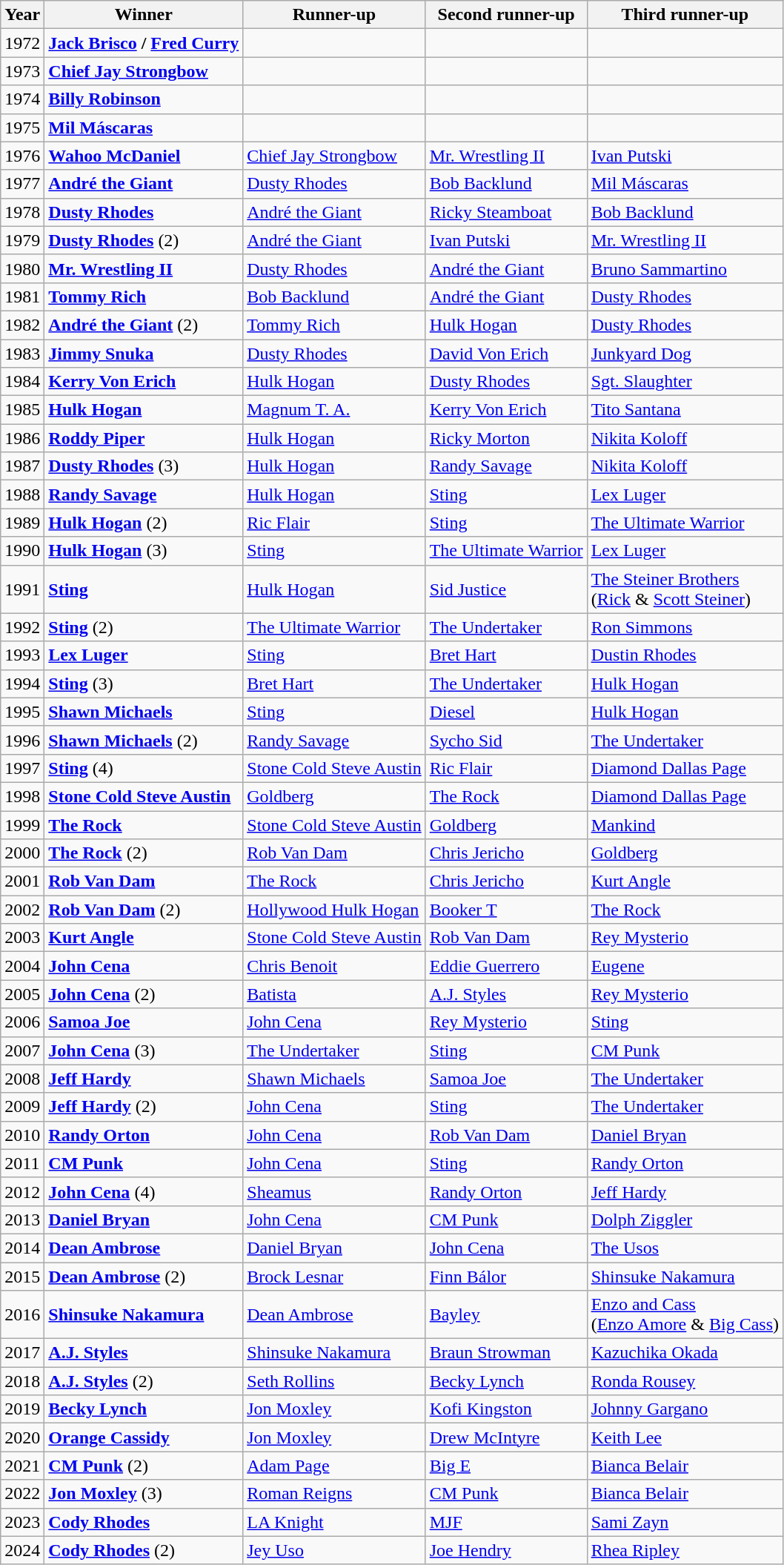<table class="wikitable">
<tr>
<th>Year</th>
<th>Winner</th>
<th>Runner-up</th>
<th>Second runner-up</th>
<th>Third runner-up</th>
</tr>
<tr>
<td>1972</td>
<td><strong><a href='#'>Jack Brisco</a> / <a href='#'>Fred Curry</a></strong></td>
<td></td>
<td></td>
<td></td>
</tr>
<tr>
<td>1973</td>
<td><strong><a href='#'>Chief Jay Strongbow</a></strong></td>
<td></td>
<td></td>
<td></td>
</tr>
<tr>
<td>1974</td>
<td><strong><a href='#'>Billy Robinson</a></strong></td>
<td></td>
<td></td>
<td></td>
</tr>
<tr>
<td>1975</td>
<td><strong><a href='#'>Mil Máscaras</a></strong></td>
<td></td>
<td></td>
<td></td>
</tr>
<tr>
<td>1976</td>
<td><strong><a href='#'>Wahoo McDaniel</a></strong></td>
<td><a href='#'>Chief Jay Strongbow</a></td>
<td><a href='#'>Mr. Wrestling II</a></td>
<td><a href='#'>Ivan Putski</a></td>
</tr>
<tr>
<td>1977</td>
<td><strong><a href='#'>André the Giant</a></strong></td>
<td><a href='#'>Dusty Rhodes</a></td>
<td><a href='#'>Bob Backlund</a></td>
<td><a href='#'>Mil Máscaras</a></td>
</tr>
<tr>
<td>1978</td>
<td><strong><a href='#'>Dusty Rhodes</a></strong></td>
<td><a href='#'>André the Giant</a></td>
<td><a href='#'>Ricky Steamboat</a></td>
<td><a href='#'>Bob Backlund</a></td>
</tr>
<tr>
<td>1979</td>
<td><strong><a href='#'>Dusty Rhodes</a></strong> (2)</td>
<td><a href='#'>André the Giant</a></td>
<td><a href='#'>Ivan Putski</a></td>
<td><a href='#'>Mr. Wrestling II</a></td>
</tr>
<tr>
<td>1980</td>
<td><strong><a href='#'>Mr. Wrestling II</a></strong></td>
<td><a href='#'>Dusty Rhodes</a></td>
<td><a href='#'>André the Giant</a></td>
<td><a href='#'>Bruno Sammartino</a></td>
</tr>
<tr>
<td>1981</td>
<td><strong><a href='#'>Tommy Rich</a></strong></td>
<td><a href='#'>Bob Backlund</a></td>
<td><a href='#'>André the Giant</a></td>
<td><a href='#'>Dusty Rhodes</a></td>
</tr>
<tr>
<td>1982</td>
<td><strong><a href='#'>André the Giant</a></strong> (2)</td>
<td><a href='#'>Tommy Rich</a></td>
<td><a href='#'>Hulk Hogan</a></td>
<td><a href='#'>Dusty Rhodes</a></td>
</tr>
<tr>
<td>1983</td>
<td><strong><a href='#'>Jimmy Snuka</a></strong></td>
<td><a href='#'>Dusty Rhodes</a></td>
<td><a href='#'>David Von Erich</a></td>
<td><a href='#'>Junkyard Dog</a></td>
</tr>
<tr>
<td>1984</td>
<td><strong><a href='#'>Kerry Von Erich</a></strong></td>
<td><a href='#'>Hulk Hogan</a></td>
<td><a href='#'>Dusty Rhodes</a></td>
<td><a href='#'>Sgt. Slaughter</a></td>
</tr>
<tr>
<td>1985</td>
<td><strong><a href='#'>Hulk Hogan</a></strong></td>
<td><a href='#'>Magnum T. A.</a></td>
<td><a href='#'>Kerry Von Erich</a></td>
<td><a href='#'>Tito Santana</a></td>
</tr>
<tr>
<td>1986</td>
<td><strong><a href='#'>Roddy Piper</a></strong></td>
<td><a href='#'>Hulk Hogan</a></td>
<td><a href='#'>Ricky Morton</a></td>
<td><a href='#'>Nikita Koloff</a></td>
</tr>
<tr>
<td>1987</td>
<td><strong><a href='#'>Dusty Rhodes</a></strong> (3)</td>
<td><a href='#'>Hulk Hogan</a></td>
<td><a href='#'>Randy Savage</a></td>
<td><a href='#'>Nikita Koloff</a></td>
</tr>
<tr>
<td>1988</td>
<td><strong><a href='#'>Randy Savage</a></strong></td>
<td><a href='#'>Hulk Hogan</a></td>
<td><a href='#'>Sting</a></td>
<td><a href='#'>Lex Luger</a></td>
</tr>
<tr>
<td>1989</td>
<td><strong><a href='#'>Hulk Hogan</a></strong> (2)</td>
<td><a href='#'>Ric Flair</a></td>
<td><a href='#'>Sting</a></td>
<td><a href='#'>The Ultimate Warrior</a></td>
</tr>
<tr>
<td>1990</td>
<td><strong><a href='#'>Hulk Hogan</a></strong> (3)</td>
<td><a href='#'>Sting</a></td>
<td><a href='#'>The Ultimate Warrior</a></td>
<td><a href='#'>Lex Luger</a></td>
</tr>
<tr>
<td>1991</td>
<td><strong><a href='#'>Sting</a></strong></td>
<td><a href='#'>Hulk Hogan</a></td>
<td><a href='#'>Sid Justice</a></td>
<td><a href='#'>The Steiner Brothers</a><br>(<a href='#'>Rick</a> & <a href='#'>Scott Steiner</a>)</td>
</tr>
<tr>
<td>1992</td>
<td><strong><a href='#'>Sting</a></strong> (2)</td>
<td><a href='#'>The Ultimate Warrior</a></td>
<td><a href='#'>The Undertaker</a></td>
<td><a href='#'>Ron Simmons</a></td>
</tr>
<tr>
<td>1993</td>
<td><strong><a href='#'>Lex Luger</a></strong></td>
<td><a href='#'>Sting</a></td>
<td><a href='#'>Bret Hart</a></td>
<td><a href='#'>Dustin Rhodes</a></td>
</tr>
<tr>
<td>1994</td>
<td><strong><a href='#'>Sting</a></strong> (3)</td>
<td><a href='#'>Bret Hart</a></td>
<td><a href='#'>The Undertaker</a></td>
<td><a href='#'>Hulk Hogan</a></td>
</tr>
<tr>
<td>1995</td>
<td><strong><a href='#'>Shawn Michaels</a></strong></td>
<td><a href='#'>Sting</a></td>
<td><a href='#'>Diesel</a></td>
<td><a href='#'>Hulk Hogan</a></td>
</tr>
<tr>
<td>1996</td>
<td><strong><a href='#'>Shawn Michaels</a></strong> (2)</td>
<td><a href='#'>Randy Savage</a></td>
<td><a href='#'>Sycho Sid</a></td>
<td><a href='#'>The Undertaker</a></td>
</tr>
<tr>
<td>1997</td>
<td><strong><a href='#'>Sting</a></strong> (4)</td>
<td><a href='#'>Stone Cold Steve Austin</a></td>
<td><a href='#'>Ric Flair</a></td>
<td><a href='#'>Diamond Dallas Page</a></td>
</tr>
<tr>
<td>1998</td>
<td><strong><a href='#'>Stone Cold Steve Austin</a></strong></td>
<td><a href='#'>Goldberg</a></td>
<td><a href='#'>The Rock</a></td>
<td><a href='#'>Diamond Dallas Page</a></td>
</tr>
<tr>
<td>1999</td>
<td><strong><a href='#'>The Rock</a></strong></td>
<td><a href='#'>Stone Cold Steve Austin</a></td>
<td><a href='#'>Goldberg</a></td>
<td><a href='#'>Mankind</a></td>
</tr>
<tr>
<td>2000</td>
<td><strong><a href='#'>The Rock</a></strong> (2)</td>
<td><a href='#'>Rob Van Dam</a></td>
<td><a href='#'>Chris Jericho</a></td>
<td><a href='#'>Goldberg</a></td>
</tr>
<tr>
<td>2001</td>
<td><strong><a href='#'>Rob Van Dam</a></strong></td>
<td><a href='#'>The Rock</a></td>
<td><a href='#'>Chris Jericho</a></td>
<td><a href='#'>Kurt Angle</a></td>
</tr>
<tr>
<td>2002</td>
<td><strong><a href='#'>Rob Van Dam</a></strong> (2)</td>
<td><a href='#'>Hollywood Hulk Hogan</a></td>
<td><a href='#'>Booker T</a></td>
<td><a href='#'>The Rock</a></td>
</tr>
<tr>
<td>2003</td>
<td><strong><a href='#'>Kurt Angle</a></strong></td>
<td><a href='#'>Stone Cold Steve Austin</a></td>
<td><a href='#'>Rob Van Dam</a></td>
<td><a href='#'>Rey Mysterio</a></td>
</tr>
<tr>
<td>2004</td>
<td><strong><a href='#'>John Cena</a></strong></td>
<td><a href='#'>Chris Benoit</a></td>
<td><a href='#'>Eddie Guerrero</a></td>
<td><a href='#'>Eugene</a></td>
</tr>
<tr>
<td>2005</td>
<td><strong><a href='#'>John Cena</a></strong> (2)</td>
<td><a href='#'>Batista</a></td>
<td><a href='#'>A.J. Styles</a></td>
<td><a href='#'>Rey Mysterio</a></td>
</tr>
<tr>
<td>2006</td>
<td><strong><a href='#'>Samoa Joe</a></strong></td>
<td><a href='#'>John Cena</a></td>
<td><a href='#'>Rey Mysterio</a></td>
<td><a href='#'>Sting</a></td>
</tr>
<tr>
<td>2007</td>
<td><strong><a href='#'>John Cena</a></strong> (3)</td>
<td><a href='#'>The Undertaker</a></td>
<td><a href='#'>Sting</a></td>
<td><a href='#'>CM Punk</a></td>
</tr>
<tr>
<td>2008</td>
<td><strong><a href='#'>Jeff Hardy</a></strong></td>
<td><a href='#'>Shawn Michaels</a></td>
<td><a href='#'>Samoa Joe</a></td>
<td><a href='#'>The Undertaker</a></td>
</tr>
<tr>
<td>2009</td>
<td><strong><a href='#'>Jeff Hardy</a></strong> (2)</td>
<td><a href='#'>John Cena</a></td>
<td><a href='#'>Sting</a></td>
<td><a href='#'>The Undertaker</a></td>
</tr>
<tr>
<td>2010</td>
<td><strong><a href='#'>Randy Orton</a></strong></td>
<td><a href='#'>John Cena</a></td>
<td><a href='#'>Rob Van Dam</a></td>
<td><a href='#'>Daniel Bryan</a></td>
</tr>
<tr>
<td>2011</td>
<td><strong><a href='#'>CM Punk</a></strong></td>
<td><a href='#'>John Cena</a></td>
<td><a href='#'>Sting</a></td>
<td><a href='#'>Randy Orton</a></td>
</tr>
<tr>
<td>2012</td>
<td><strong><a href='#'>John Cena</a></strong> (4)</td>
<td><a href='#'>Sheamus</a></td>
<td><a href='#'>Randy Orton</a></td>
<td><a href='#'>Jeff Hardy</a></td>
</tr>
<tr>
<td>2013</td>
<td><strong><a href='#'>Daniel Bryan</a></strong></td>
<td><a href='#'>John Cena</a></td>
<td><a href='#'>CM Punk</a></td>
<td><a href='#'>Dolph Ziggler</a></td>
</tr>
<tr>
<td>2014</td>
<td><strong><a href='#'>Dean Ambrose</a></strong></td>
<td><a href='#'>Daniel Bryan</a></td>
<td><a href='#'>John Cena</a></td>
<td><a href='#'>The Usos</a></td>
</tr>
<tr>
<td>2015</td>
<td><strong><a href='#'>Dean Ambrose</a></strong> (2)</td>
<td><a href='#'>Brock Lesnar</a></td>
<td><a href='#'>Finn Bálor</a></td>
<td><a href='#'>Shinsuke Nakamura</a></td>
</tr>
<tr>
<td>2016</td>
<td><strong><a href='#'>Shinsuke Nakamura</a></strong></td>
<td><a href='#'>Dean Ambrose</a></td>
<td><a href='#'>Bayley</a></td>
<td><a href='#'>Enzo and Cass</a><br>(<a href='#'>Enzo Amore</a> & <a href='#'>Big Cass</a>)</td>
</tr>
<tr>
<td>2017</td>
<td><strong><a href='#'>A.J. Styles</a></strong></td>
<td><a href='#'>Shinsuke Nakamura</a></td>
<td><a href='#'>Braun Strowman</a></td>
<td><a href='#'>Kazuchika Okada</a></td>
</tr>
<tr>
<td>2018</td>
<td><strong><a href='#'>A.J. Styles</a></strong> (2)</td>
<td><a href='#'>Seth Rollins</a></td>
<td><a href='#'>Becky Lynch</a></td>
<td><a href='#'>Ronda Rousey</a></td>
</tr>
<tr>
<td>2019</td>
<td><strong><a href='#'>Becky Lynch</a></strong></td>
<td><a href='#'>Jon Moxley</a></td>
<td><a href='#'>Kofi Kingston</a></td>
<td><a href='#'>Johnny Gargano</a></td>
</tr>
<tr>
<td>2020</td>
<td><strong><a href='#'>Orange Cassidy</a></strong></td>
<td><a href='#'>Jon Moxley</a></td>
<td><a href='#'>Drew McIntyre</a></td>
<td><a href='#'>Keith Lee</a></td>
</tr>
<tr>
<td>2021</td>
<td><strong><a href='#'>CM Punk</a></strong> (2)</td>
<td><a href='#'>Adam Page</a></td>
<td><a href='#'>Big E</a></td>
<td><a href='#'>Bianca Belair</a></td>
</tr>
<tr>
<td>2022</td>
<td><strong><a href='#'>Jon Moxley</a></strong> (3)</td>
<td><a href='#'>Roman Reigns</a></td>
<td><a href='#'>CM Punk</a></td>
<td><a href='#'>Bianca Belair</a></td>
</tr>
<tr>
<td>2023</td>
<td><strong><a href='#'>Cody Rhodes</a></strong></td>
<td><a href='#'>LA Knight</a></td>
<td><a href='#'>MJF</a></td>
<td><a href='#'>Sami Zayn</a></td>
</tr>
<tr>
<td>2024</td>
<td><strong><a href='#'>Cody Rhodes</a></strong> (2)</td>
<td><a href='#'>Jey Uso</a></td>
<td><a href='#'>Joe Hendry</a></td>
<td><a href='#'>Rhea Ripley</a></td>
</tr>
</table>
